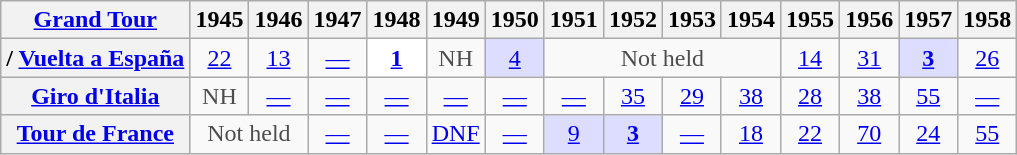<table class="wikitable plainrowheaders">
<tr>
<th scope="col"><a href='#'>Grand Tour</a></th>
<th scope="col">1945</th>
<th scope="col">1946</th>
<th scope="col">1947</th>
<th scope="col">1948</th>
<th scope="col">1949</th>
<th scope="col">1950</th>
<th scope="col">1951</th>
<th scope="col">1952</th>
<th scope="col">1953</th>
<th scope="col">1954</th>
<th scope="col">1955</th>
<th scope="col">1956</th>
<th scope="col">1957</th>
<th scope="col">1958</th>
</tr>
<tr style="text-align:center;">
<th scope="row">/ <a href='#'>Vuelta a España</a></th>
<td><a href='#'>22</a></td>
<td><a href='#'>13</a></td>
<td><a href='#'>—</a></td>
<td style="background:white;"><a href='#'><strong>1</strong></a></td>
<td style="color:#4d4d4d;">NH</td>
<td style="background:#ddddff;"><a href='#'>4</a></td>
<td style="color:#4d4d4d;" colspan=4>Not held</td>
<td><a href='#'>14</a></td>
<td><a href='#'>31</a></td>
<td style="background:#ddddff;"><a href='#'><strong>3</strong></a></td>
<td><a href='#'>26</a></td>
</tr>
<tr style="text-align:center;">
<th scope="row"> <a href='#'>Giro d'Italia</a></th>
<td style="color:#4d4d4d;">NH</td>
<td><a href='#'>—</a></td>
<td><a href='#'>—</a></td>
<td><a href='#'>—</a></td>
<td><a href='#'>—</a></td>
<td><a href='#'>—</a></td>
<td><a href='#'>—</a></td>
<td><a href='#'>35</a></td>
<td><a href='#'>29</a></td>
<td><a href='#'>38</a></td>
<td><a href='#'>28</a></td>
<td><a href='#'>38</a></td>
<td><a href='#'>55</a></td>
<td><a href='#'>—</a></td>
</tr>
<tr style="text-align:center;">
<th scope="row"> <a href='#'>Tour de France</a></th>
<td style="color:#4d4d4d;" colspan=2>Not held</td>
<td><a href='#'>—</a></td>
<td><a href='#'>—</a></td>
<td><a href='#'>DNF</a></td>
<td><a href='#'>—</a></td>
<td style="background:#ddddff;"><a href='#'>9</a></td>
<td style="background:#ddddff;"><a href='#'><strong>3</strong></a></td>
<td><a href='#'>—</a></td>
<td><a href='#'>18</a></td>
<td><a href='#'>22</a></td>
<td><a href='#'>70</a></td>
<td><a href='#'>24</a></td>
<td><a href='#'>55</a></td>
</tr>
</table>
